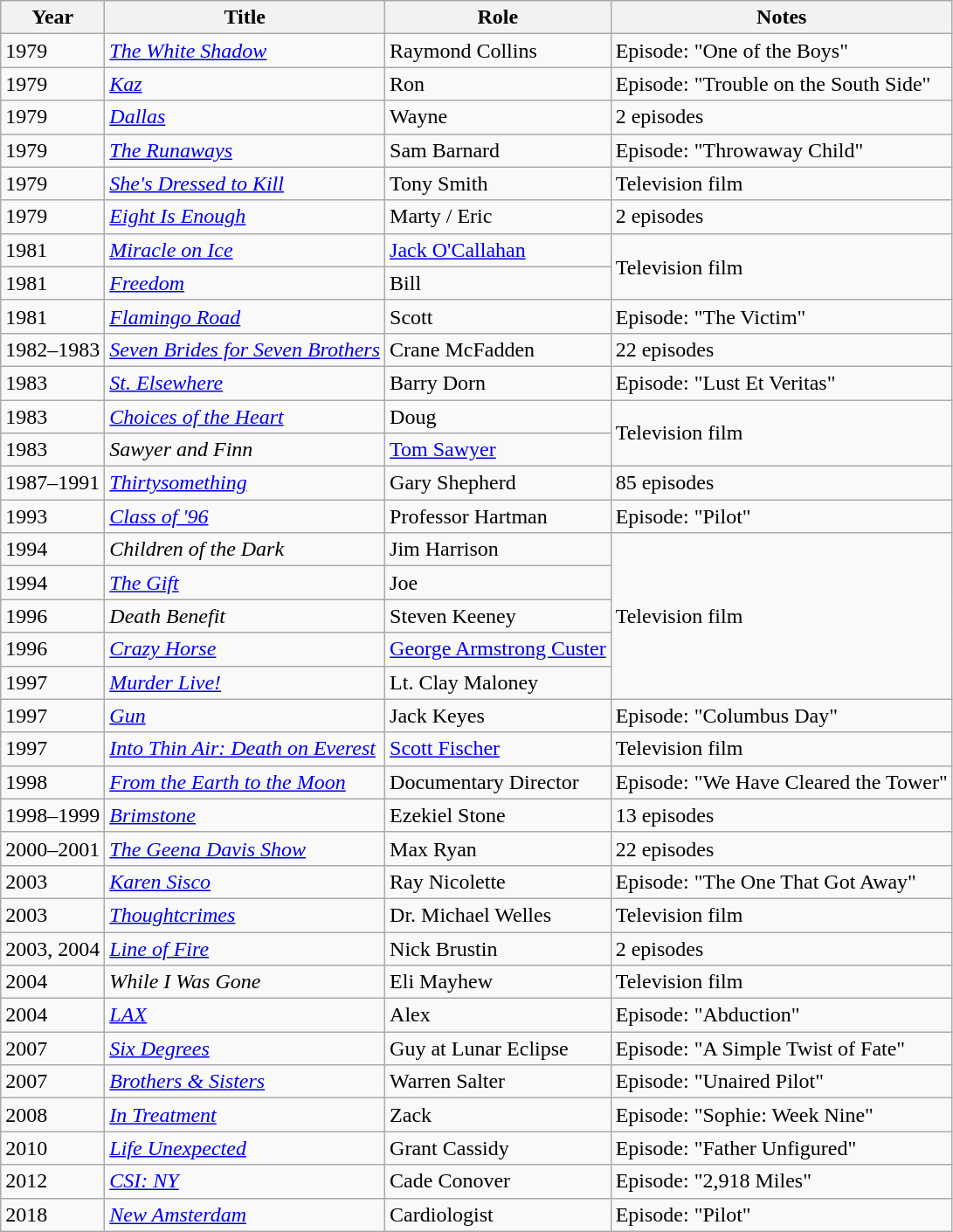<table class="wikitable sortable">
<tr>
<th>Year</th>
<th>Title</th>
<th>Role</th>
<th>Notes</th>
</tr>
<tr>
<td>1979</td>
<td><a href='#'><em>The White Shadow</em></a></td>
<td>Raymond Collins</td>
<td>Episode: "One of the Boys"</td>
</tr>
<tr>
<td>1979</td>
<td><a href='#'><em>Kaz</em></a></td>
<td>Ron</td>
<td>Episode: "Trouble on the South Side"</td>
</tr>
<tr>
<td>1979</td>
<td><em><a href='#'>Dallas</a></em></td>
<td>Wayne</td>
<td>2 episodes</td>
</tr>
<tr>
<td>1979</td>
<td><a href='#'><em>The Runaways</em></a></td>
<td>Sam Barnard</td>
<td>Episode: "Throwaway Child"</td>
</tr>
<tr>
<td>1979</td>
<td><em><a href='#'>She's Dressed to Kill</a></em></td>
<td>Tony Smith</td>
<td>Television film</td>
</tr>
<tr>
<td>1979</td>
<td><em><a href='#'>Eight Is Enough</a></em></td>
<td>Marty / Eric</td>
<td>2 episodes</td>
</tr>
<tr>
<td>1981</td>
<td><a href='#'><em>Miracle on Ice</em></a></td>
<td><a href='#'>Jack O'Callahan</a></td>
<td rowspan="2">Television film</td>
</tr>
<tr>
<td>1981</td>
<td><a href='#'><em>Freedom</em></a></td>
<td>Bill</td>
</tr>
<tr>
<td>1981</td>
<td><a href='#'><em>Flamingo Road</em></a></td>
<td>Scott</td>
<td>Episode: "The Victim"</td>
</tr>
<tr>
<td>1982–1983</td>
<td><a href='#'><em>Seven Brides for Seven Brothers</em></a></td>
<td>Crane McFadden</td>
<td>22 episodes</td>
</tr>
<tr>
<td>1983</td>
<td><em><a href='#'>St. Elsewhere</a></em></td>
<td>Barry Dorn</td>
<td>Episode: "Lust Et Veritas"</td>
</tr>
<tr>
<td>1983</td>
<td><em><a href='#'>Choices of the Heart</a></em></td>
<td>Doug</td>
<td rowspan="2">Television film</td>
</tr>
<tr>
<td>1983</td>
<td><em>Sawyer and Finn</em></td>
<td><a href='#'>Tom Sawyer</a></td>
</tr>
<tr>
<td>1987–1991</td>
<td><em><a href='#'>Thirtysomething</a></em></td>
<td>Gary Shepherd</td>
<td>85 episodes</td>
</tr>
<tr>
<td>1993</td>
<td><em><a href='#'>Class of '96</a></em></td>
<td>Professor Hartman</td>
<td>Episode: "Pilot"</td>
</tr>
<tr>
<td>1994</td>
<td><em>Children of the Dark</em></td>
<td>Jim Harrison</td>
<td rowspan="5">Television film</td>
</tr>
<tr>
<td>1994</td>
<td><a href='#'><em>The Gift</em></a></td>
<td>Joe</td>
</tr>
<tr>
<td>1996</td>
<td><em>Death Benefit</em></td>
<td>Steven Keeney</td>
</tr>
<tr>
<td>1996</td>
<td><a href='#'><em>Crazy Horse</em></a></td>
<td><a href='#'>George Armstrong Custer</a></td>
</tr>
<tr>
<td>1997</td>
<td><em><a href='#'>Murder Live!</a></em></td>
<td>Lt. Clay Maloney</td>
</tr>
<tr>
<td>1997</td>
<td><a href='#'><em>Gun</em></a></td>
<td>Jack Keyes</td>
<td>Episode: "Columbus Day"</td>
</tr>
<tr>
<td>1997</td>
<td><em><a href='#'>Into Thin Air: Death on Everest</a></em></td>
<td><a href='#'>Scott Fischer</a></td>
<td>Television film</td>
</tr>
<tr>
<td>1998</td>
<td><a href='#'><em>From the Earth to the Moon</em></a></td>
<td>Documentary Director</td>
<td>Episode: "We Have Cleared the Tower"</td>
</tr>
<tr>
<td>1998–1999</td>
<td><a href='#'><em>Brimstone</em></a></td>
<td>Ezekiel Stone</td>
<td>13 episodes</td>
</tr>
<tr>
<td>2000–2001</td>
<td><em><a href='#'>The Geena Davis Show</a></em></td>
<td>Max Ryan</td>
<td>22 episodes</td>
</tr>
<tr>
<td>2003</td>
<td><em><a href='#'>Karen Sisco</a></em></td>
<td>Ray Nicolette</td>
<td>Episode: "The One That Got Away"</td>
</tr>
<tr>
<td>2003</td>
<td><em><a href='#'>Thoughtcrimes</a></em></td>
<td>Dr. Michael Welles</td>
<td>Television film</td>
</tr>
<tr>
<td>2003, 2004</td>
<td><a href='#'><em>Line of Fire</em></a></td>
<td>Nick Brustin</td>
<td>2 episodes</td>
</tr>
<tr>
<td>2004</td>
<td><em>While I Was Gone</em></td>
<td>Eli Mayhew</td>
<td>Television film</td>
</tr>
<tr>
<td>2004</td>
<td><a href='#'><em>LAX</em></a></td>
<td>Alex</td>
<td>Episode: "Abduction"</td>
</tr>
<tr>
<td>2007</td>
<td><a href='#'><em>Six Degrees</em></a></td>
<td>Guy at Lunar Eclipse</td>
<td>Episode: "A Simple Twist of Fate"</td>
</tr>
<tr>
<td>2007</td>
<td><a href='#'><em>Brothers & Sisters</em></a></td>
<td>Warren Salter</td>
<td>Episode: "Unaired Pilot"</td>
</tr>
<tr>
<td>2008</td>
<td><em><a href='#'>In Treatment</a></em></td>
<td>Zack</td>
<td>Episode: "Sophie: Week Nine"</td>
</tr>
<tr>
<td>2010</td>
<td><em><a href='#'>Life Unexpected</a></em></td>
<td>Grant Cassidy</td>
<td>Episode: "Father Unfigured"</td>
</tr>
<tr>
<td>2012</td>
<td><em><a href='#'>CSI: NY</a></em></td>
<td>Cade Conover</td>
<td>Episode: "2,918 Miles"</td>
</tr>
<tr>
<td>2018</td>
<td><a href='#'><em>New Amsterdam</em></a></td>
<td>Cardiologist</td>
<td>Episode: "Pilot"</td>
</tr>
</table>
